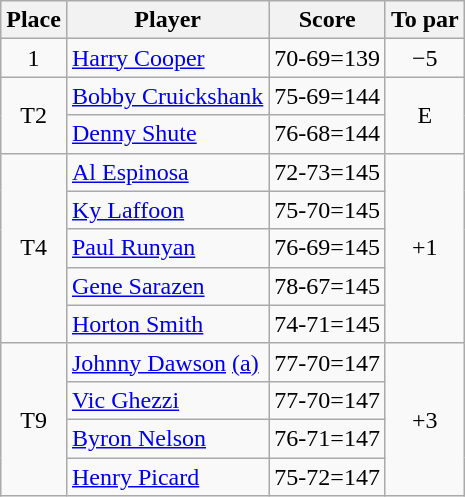<table class="wikitable">
<tr>
<th>Place</th>
<th>Player</th>
<th>Score</th>
<th>To par</th>
</tr>
<tr>
<td align="center">1</td>
<td> <a href='#'>Harry Cooper</a></td>
<td>70-69=139</td>
<td align="center">−5</td>
</tr>
<tr>
<td rowspan="2" align="center">T2</td>
<td> <a href='#'>Bobby Cruickshank</a></td>
<td>75-69=144</td>
<td rowspan="2" align="center">E</td>
</tr>
<tr>
<td> <a href='#'>Denny Shute</a></td>
<td>76-68=144</td>
</tr>
<tr>
<td rowspan="5" align="center">T4</td>
<td> <a href='#'>Al Espinosa</a></td>
<td>72-73=145</td>
<td rowspan="5" align="center">+1</td>
</tr>
<tr>
<td> <a href='#'>Ky Laffoon</a></td>
<td>75-70=145</td>
</tr>
<tr>
<td> <a href='#'>Paul Runyan</a></td>
<td>76-69=145</td>
</tr>
<tr>
<td> <a href='#'>Gene Sarazen</a></td>
<td>78-67=145</td>
</tr>
<tr>
<td> <a href='#'>Horton Smith</a></td>
<td>74-71=145</td>
</tr>
<tr>
<td rowspan="4" align="center">T9</td>
<td> <a href='#'>Johnny Dawson</a> <a href='#'>(a)</a></td>
<td>77-70=147</td>
<td rowspan="4" align="center">+3</td>
</tr>
<tr>
<td> <a href='#'>Vic Ghezzi</a></td>
<td>77-70=147</td>
</tr>
<tr>
<td> <a href='#'>Byron Nelson</a></td>
<td>76-71=147</td>
</tr>
<tr>
<td> <a href='#'>Henry Picard</a></td>
<td>75-72=147</td>
</tr>
</table>
